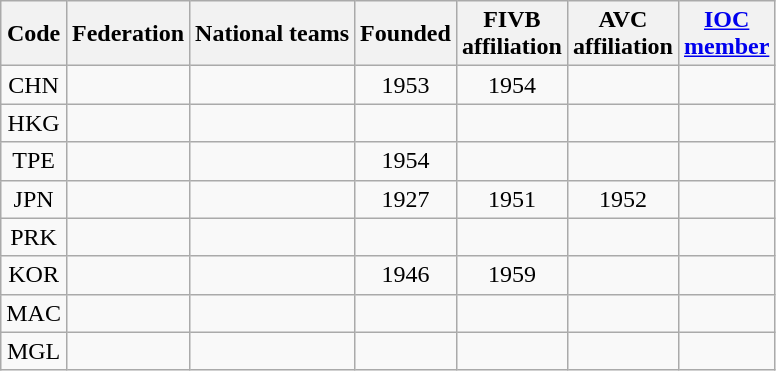<table class="wikitable sortable" style="text-align:center">
<tr>
<th>Code</th>
<th>Federation</th>
<th class="unsortable">National teams</th>
<th>Founded</th>
<th>FIVB<br>affiliation</th>
<th>AVC<br>affiliation</th>
<th><a href='#'>IOC</a><br><a href='#'>member</a></th>
</tr>
<tr>
<td>CHN</td>
<td style="text-align:left"></td>
<td></td>
<td>1953</td>
<td>1954</td>
<td></td>
<td></td>
</tr>
<tr>
<td>HKG</td>
<td style="text-align:left"></td>
<td></td>
<td></td>
<td></td>
<td></td>
<td></td>
</tr>
<tr>
<td>TPE</td>
<td style="text-align:left"></td>
<td></td>
<td>1954</td>
<td></td>
<td></td>
<td></td>
</tr>
<tr>
<td>JPN</td>
<td style="text-align:left"></td>
<td></td>
<td>1927</td>
<td>1951</td>
<td>1952</td>
<td></td>
</tr>
<tr>
<td>PRK</td>
<td style="text-align:left"></td>
<td></td>
<td></td>
<td></td>
<td></td>
<td></td>
</tr>
<tr>
<td>KOR</td>
<td style="text-align:left"></td>
<td></td>
<td>1946</td>
<td>1959</td>
<td></td>
<td></td>
</tr>
<tr>
<td>MAC</td>
<td style="text-align:left"></td>
<td></td>
<td></td>
<td></td>
<td></td>
<td></td>
</tr>
<tr>
<td>MGL</td>
<td style="text-align:left"></td>
<td></td>
<td></td>
<td></td>
<td></td>
<td></td>
</tr>
</table>
